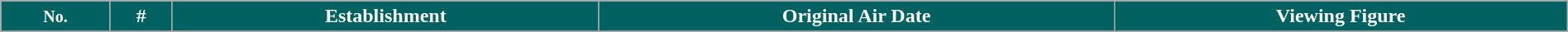<table class="wikitable plainrowheaders" style="width:100%; margin:auto;">
<tr style="color:#fff;">
<th style="background:#006161;"><small>No.</small></th>
<th style="background:#006161;">#</th>
<th style="background:#006161;">Establishment</th>
<th style="background:#006161;">Original Air Date</th>
<th style="background:#006161;">Viewing Figure</th>
</tr>
<tr>
</tr>
</table>
